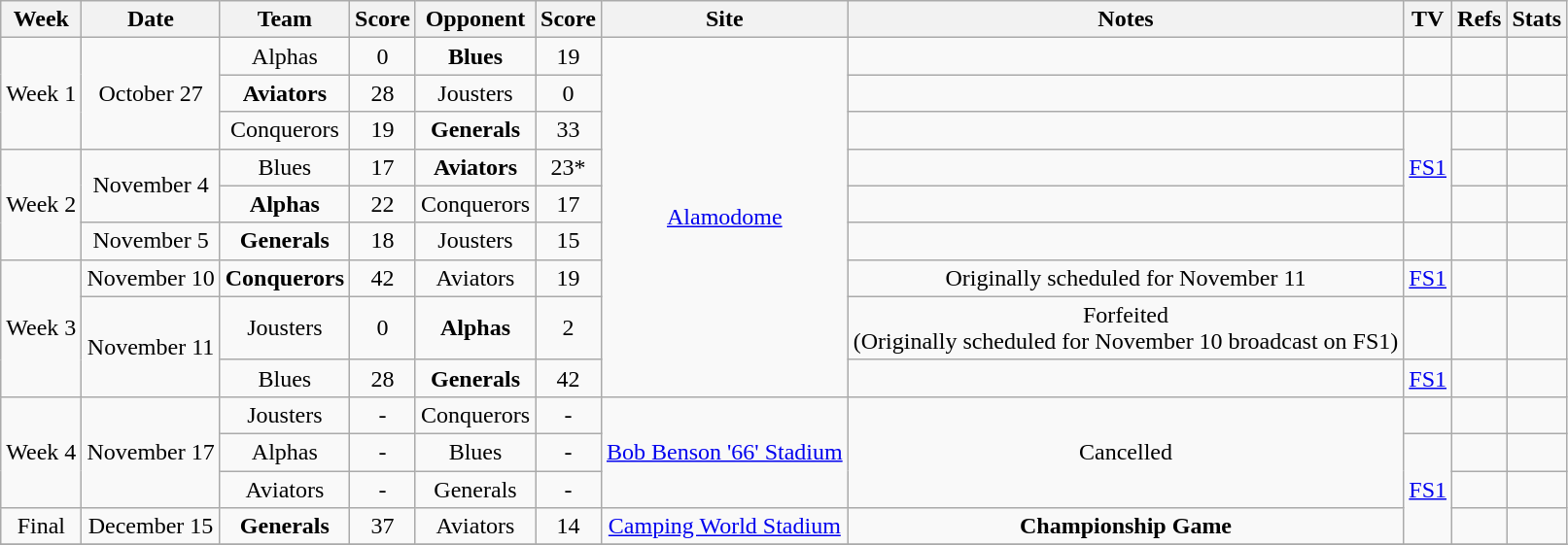<table class="wikitable sortable" style="font-size:; text-align:center; width:">
<tr>
<th>Week</th>
<th>Date</th>
<th>Team</th>
<th>Score</th>
<th>Opponent</th>
<th>Score</th>
<th>Site</th>
<th>Notes</th>
<th>TV</th>
<th>Refs</th>
<th>Stats</th>
</tr>
<tr>
<td rowspan=3>Week 1<br></td>
<td rowspan=3>October 27</td>
<td>Alphas</td>
<td>0</td>
<td><strong>Blues</strong></td>
<td>19</td>
<td rowspan="9"><a href='#'>Alamodome</a></td>
<td></td>
<td></td>
<td></td>
<td></td>
</tr>
<tr>
<td><strong>Aviators</strong></td>
<td>28</td>
<td>Jousters</td>
<td>0</td>
<td></td>
<td></td>
<td></td>
<td></td>
</tr>
<tr>
<td>Conquerors</td>
<td>19</td>
<td><strong>Generals</strong></td>
<td>33</td>
<td></td>
<td rowspan="3"><a href='#'>FS1</a></td>
<td></td>
<td></td>
</tr>
<tr>
<td rowspan=3>Week 2<br></td>
<td rowspan=2>November 4</td>
<td>Blues</td>
<td>17</td>
<td><strong>Aviators</strong></td>
<td>23*</td>
<td></td>
<td></td>
<td></td>
</tr>
<tr>
<td><strong>Alphas</strong></td>
<td>22</td>
<td>Conquerors</td>
<td>17</td>
<td></td>
<td></td>
<td></td>
</tr>
<tr>
<td rowspan=1>November 5</td>
<td><strong>Generals</strong></td>
<td>18</td>
<td>Jousters</td>
<td>15</td>
<td></td>
<td></td>
<td></td>
<td></td>
</tr>
<tr>
<td rowspan=3>Week 3<br></td>
<td rowspan=1>November 10</td>
<td><strong>Conquerors</strong></td>
<td>42</td>
<td>Aviators</td>
<td>19</td>
<td>Originally scheduled for November 11</td>
<td><a href='#'>FS1</a></td>
<td></td>
<td></td>
</tr>
<tr>
<td rowspan=2>November 11</td>
<td>Jousters</td>
<td>0</td>
<td><strong>Alphas</strong></td>
<td>2</td>
<td>Forfeited<br>(Originally scheduled for November 10 broadcast on FS1)</td>
<td></td>
<td></td>
<td></td>
</tr>
<tr>
<td>Blues</td>
<td>28</td>
<td><strong>Generals</strong></td>
<td>42</td>
<td></td>
<td><a href='#'>FS1</a></td>
<td></td>
<td></td>
</tr>
<tr>
<td rowspan=3>Week 4<br></td>
<td rowspan=3>November 17</td>
<td>Jousters</td>
<td>-</td>
<td>Conquerors</td>
<td>-</td>
<td rowspan="3"><a href='#'>Bob Benson '66' Stadium</a></td>
<td rowspan="3">Cancelled</td>
<td></td>
<td></td>
<td></td>
</tr>
<tr>
<td>Alphas</td>
<td>-</td>
<td>Blues</td>
<td>-</td>
<td rowspan="3"><a href='#'>FS1</a></td>
<td></td>
<td></td>
</tr>
<tr>
<td>Aviators</td>
<td>-</td>
<td>Generals</td>
<td>-</td>
<td></td>
<td></td>
</tr>
<tr>
<td rowspan=1>Final<br></td>
<td rowspan=1>December 15</td>
<td><strong>Generals</strong></td>
<td>37</td>
<td>Aviators</td>
<td>14</td>
<td><a href='#'>Camping World Stadium</a></td>
<td><strong>Championship Game</strong></td>
<td></td>
<td></td>
</tr>
<tr>
</tr>
</table>
